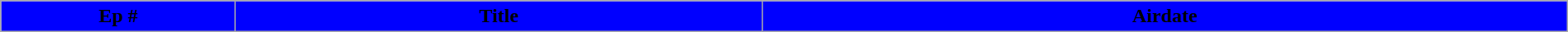<table class="wikitable plainrowheaders"  style="width:100%; background:#fff;">
<tr>
<th style="background:#00f; width:15%;"><span>Ep #</span></th>
<th style="background:#00f;"><span>Title</span></th>
<th style="background:#00f;"><span>Airdate</span><br>




</th>
</tr>
</table>
